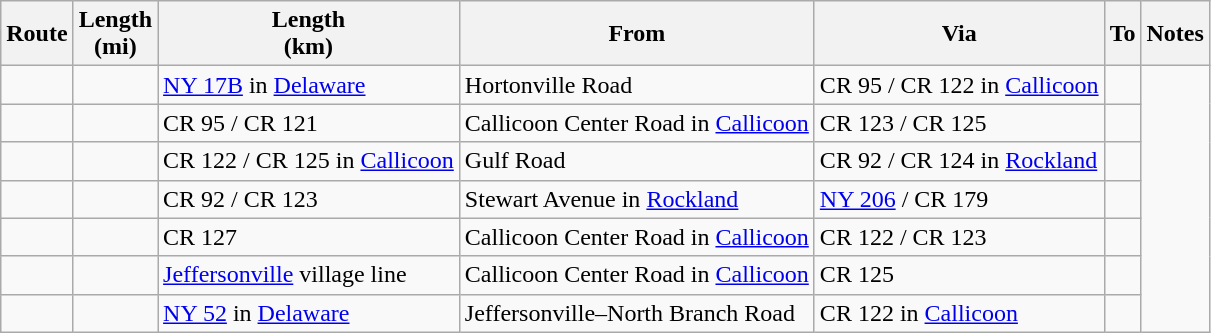<table class="wikitable sortable">
<tr>
<th>Route</th>
<th>Length<br>(mi)</th>
<th>Length<br>(km)</th>
<th class="unsortable">From</th>
<th class="unsortable">Via</th>
<th class="unsortable">To</th>
<th class="unsortable">Notes</th>
</tr>
<tr>
<td id="121"></td>
<td></td>
<td><a href='#'>NY&nbsp;17B</a> in <a href='#'>Delaware</a></td>
<td>Hortonville Road</td>
<td>CR 95 / CR 122 in <a href='#'>Callicoon</a></td>
<td></td>
</tr>
<tr>
<td id="122"></td>
<td></td>
<td>CR 95 / CR 121</td>
<td>Callicoon Center Road in <a href='#'>Callicoon</a></td>
<td>CR 123 / CR 125</td>
<td></td>
</tr>
<tr>
<td id="123"></td>
<td></td>
<td>CR 122 / CR 125 in <a href='#'>Callicoon</a></td>
<td>Gulf Road</td>
<td>CR 92 / CR 124 in <a href='#'>Rockland</a></td>
<td></td>
</tr>
<tr>
<td id="124"></td>
<td></td>
<td>CR 92 / CR 123</td>
<td>Stewart Avenue in <a href='#'>Rockland</a></td>
<td><a href='#'>NY&nbsp;206</a> / CR 179</td>
<td></td>
</tr>
<tr>
<td id="125"></td>
<td></td>
<td>CR 127</td>
<td>Callicoon Center Road in <a href='#'>Callicoon</a></td>
<td>CR 122 / CR 123</td>
<td></td>
</tr>
<tr>
<td id="127"></td>
<td></td>
<td><a href='#'>Jeffersonville</a> village line</td>
<td>Callicoon Center Road in <a href='#'>Callicoon</a></td>
<td>CR 125</td>
<td></td>
</tr>
<tr>
<td id="128"></td>
<td></td>
<td><a href='#'>NY&nbsp;52</a> in <a href='#'>Delaware</a></td>
<td>Jeffersonville–North Branch Road</td>
<td>CR 122 in <a href='#'>Callicoon</a></td>
<td></td>
</tr>
</table>
